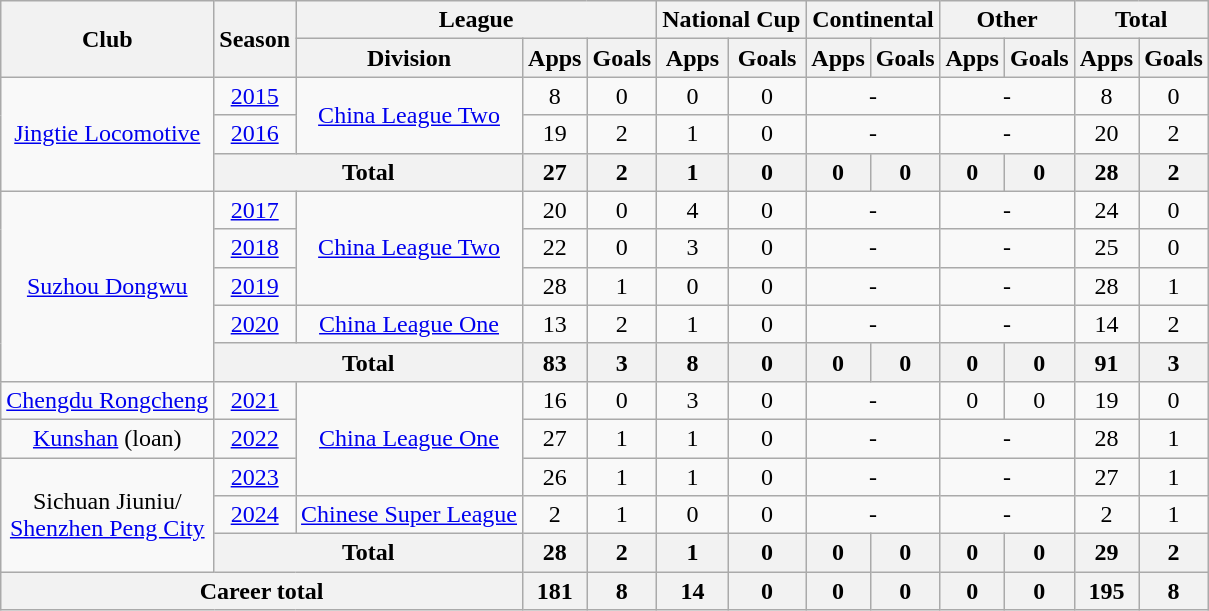<table class="wikitable" style="text-align: center">
<tr>
<th rowspan="2">Club</th>
<th rowspan="2">Season</th>
<th colspan="3">League</th>
<th colspan="2">National Cup</th>
<th colspan="2">Continental</th>
<th colspan="2">Other</th>
<th colspan="2">Total</th>
</tr>
<tr>
<th>Division</th>
<th>Apps</th>
<th>Goals</th>
<th>Apps</th>
<th>Goals</th>
<th>Apps</th>
<th>Goals</th>
<th>Apps</th>
<th>Goals</th>
<th>Apps</th>
<th>Goals</th>
</tr>
<tr>
<td rowspan="3"><a href='#'>Jingtie Locomotive</a></td>
<td><a href='#'>2015</a></td>
<td rowspan="2"><a href='#'>China League Two</a></td>
<td>8</td>
<td>0</td>
<td>0</td>
<td>0</td>
<td colspan="2">-</td>
<td colspan="2">-</td>
<td>8</td>
<td>0</td>
</tr>
<tr>
<td><a href='#'>2016</a></td>
<td>19</td>
<td>2</td>
<td>1</td>
<td>0</td>
<td colspan="2">-</td>
<td colspan="2">-</td>
<td>20</td>
<td>2</td>
</tr>
<tr>
<th colspan=2>Total</th>
<th>27</th>
<th>2</th>
<th>1</th>
<th>0</th>
<th>0</th>
<th>0</th>
<th>0</th>
<th>0</th>
<th>28</th>
<th>2</th>
</tr>
<tr>
<td rowspan="5"><a href='#'>Suzhou Dongwu</a></td>
<td><a href='#'>2017</a></td>
<td rowspan="3"><a href='#'>China League Two</a></td>
<td>20</td>
<td>0</td>
<td>4</td>
<td>0</td>
<td colspan="2">-</td>
<td colspan="2">-</td>
<td>24</td>
<td>0</td>
</tr>
<tr>
<td><a href='#'>2018</a></td>
<td>22</td>
<td>0</td>
<td>3</td>
<td>0</td>
<td colspan="2">-</td>
<td colspan="2">-</td>
<td>25</td>
<td>0</td>
</tr>
<tr>
<td><a href='#'>2019</a></td>
<td>28</td>
<td>1</td>
<td>0</td>
<td>0</td>
<td colspan="2">-</td>
<td colspan="2">-</td>
<td>28</td>
<td>1</td>
</tr>
<tr>
<td><a href='#'>2020</a></td>
<td><a href='#'>China League One</a></td>
<td>13</td>
<td>2</td>
<td>1</td>
<td>0</td>
<td colspan="2">-</td>
<td colspan="2">-</td>
<td>14</td>
<td>2</td>
</tr>
<tr>
<th colspan=2>Total</th>
<th>83</th>
<th>3</th>
<th>8</th>
<th>0</th>
<th>0</th>
<th>0</th>
<th>0</th>
<th>0</th>
<th>91</th>
<th>3</th>
</tr>
<tr>
<td><a href='#'>Chengdu Rongcheng</a></td>
<td><a href='#'>2021</a></td>
<td rowspan=3><a href='#'>China League One</a></td>
<td>16</td>
<td>0</td>
<td>3</td>
<td>0</td>
<td colspan="2">-</td>
<td>0</td>
<td>0</td>
<td>19</td>
<td>0</td>
</tr>
<tr>
<td><a href='#'>Kunshan</a> (loan)</td>
<td><a href='#'>2022</a></td>
<td>27</td>
<td>1</td>
<td>1</td>
<td>0</td>
<td colspan="2">-</td>
<td colspan="2">-</td>
<td>28</td>
<td>1</td>
</tr>
<tr>
<td rowspan="3">Sichuan Jiuniu/<br> <a href='#'>Shenzhen Peng City</a></td>
<td><a href='#'>2023</a></td>
<td>26</td>
<td>1</td>
<td>1</td>
<td>0</td>
<td colspan="2">-</td>
<td colspan="2">-</td>
<td>27</td>
<td>1</td>
</tr>
<tr>
<td><a href='#'>2024</a></td>
<td><a href='#'>Chinese Super League</a></td>
<td>2</td>
<td>1</td>
<td>0</td>
<td>0</td>
<td colspan="2">-</td>
<td colspan="2">-</td>
<td>2</td>
<td>1</td>
</tr>
<tr>
<th colspan=2>Total</th>
<th>28</th>
<th>2</th>
<th>1</th>
<th>0</th>
<th>0</th>
<th>0</th>
<th>0</th>
<th>0</th>
<th>29</th>
<th>2</th>
</tr>
<tr>
<th colspan=3>Career total</th>
<th>181</th>
<th>8</th>
<th>14</th>
<th>0</th>
<th>0</th>
<th>0</th>
<th>0</th>
<th>0</th>
<th>195</th>
<th>8</th>
</tr>
</table>
